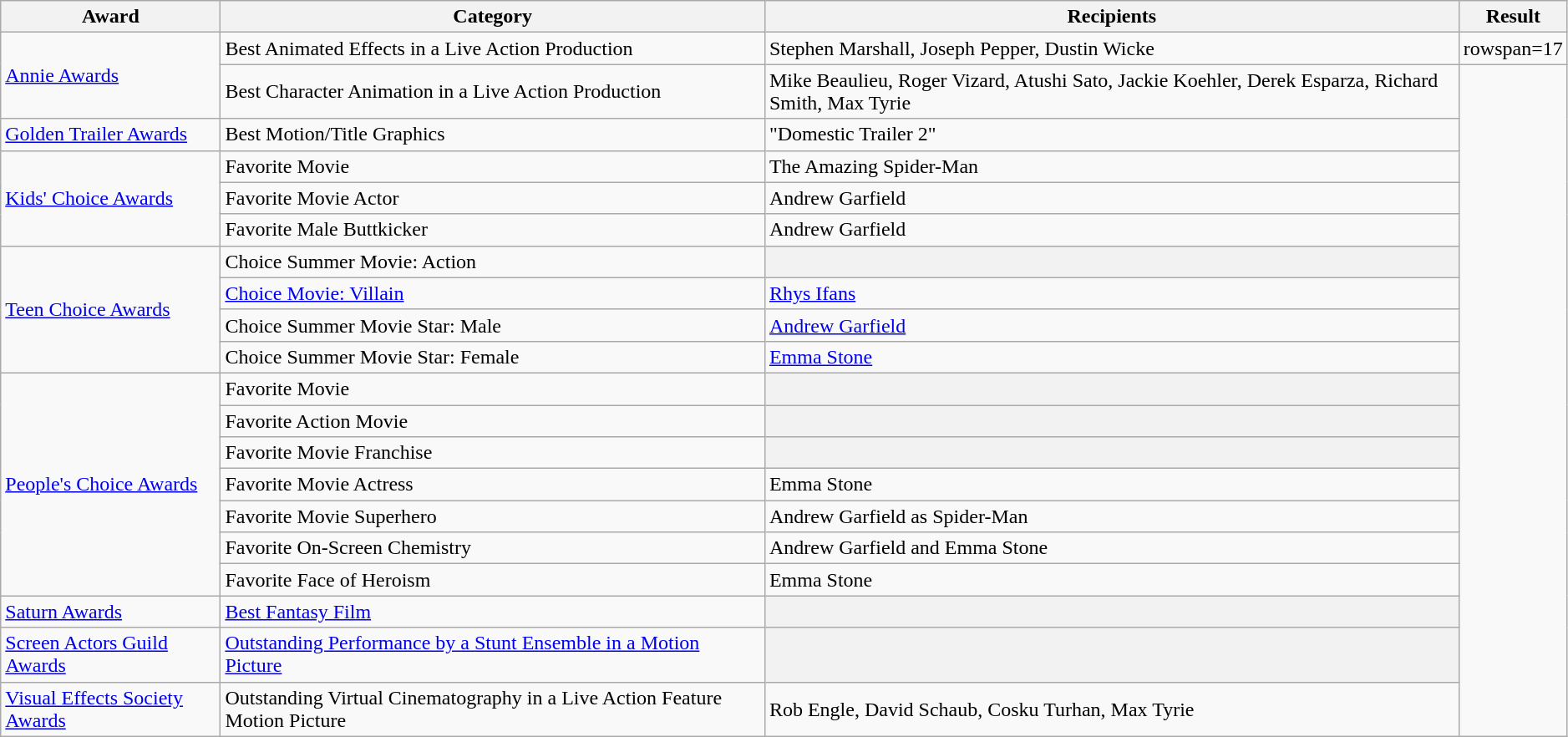<table class="wikitable sortable plainrowheaders" width="99%">
<tr>
<th>Award</th>
<th>Category</th>
<th>Recipients</th>
<th>Result</th>
</tr>
<tr>
<td rowspan="2"><a href='#'>Annie Awards</a></td>
<td>Best Animated Effects in a Live Action Production</td>
<td>Stephen Marshall, Joseph Pepper, Dustin Wicke</td>
<td>rowspan=17 </td>
</tr>
<tr>
<td>Best Character Animation in a Live Action Production</td>
<td>Mike Beaulieu, Roger Vizard, Atushi Sato, Jackie Koehler, Derek Esparza, Richard Smith, Max Tyrie</td>
</tr>
<tr>
<td><a href='#'>Golden Trailer Awards</a></td>
<td>Best Motion/Title Graphics</td>
<td>"Domestic Trailer 2"</td>
</tr>
<tr>
<td rowspan="3"><a href='#'>Kids' Choice Awards</a></td>
<td>Favorite Movie</td>
<td>The Amazing Spider-Man</td>
</tr>
<tr>
<td>Favorite Movie Actor</td>
<td>Andrew Garfield</td>
</tr>
<tr>
<td>Favorite Male Buttkicker</td>
<td>Andrew Garfield</td>
</tr>
<tr>
<td rowspan="4"><a href='#'>Teen Choice Awards</a></td>
<td>Choice Summer Movie: Action</td>
<th></th>
</tr>
<tr>
<td><a href='#'>Choice Movie: Villain</a></td>
<td><a href='#'>Rhys Ifans</a></td>
</tr>
<tr>
<td>Choice Summer Movie Star: Male</td>
<td><a href='#'>Andrew Garfield</a></td>
</tr>
<tr>
<td>Choice Summer Movie Star: Female</td>
<td><a href='#'>Emma Stone</a></td>
</tr>
<tr>
<td rowspan="7"><a href='#'>People's Choice Awards</a></td>
<td>Favorite Movie</td>
<th></th>
</tr>
<tr>
<td>Favorite Action Movie</td>
<th></th>
</tr>
<tr>
<td>Favorite Movie Franchise</td>
<th></th>
</tr>
<tr>
<td>Favorite Movie Actress</td>
<td>Emma Stone</td>
</tr>
<tr>
<td>Favorite Movie Superhero</td>
<td>Andrew Garfield as Spider-Man</td>
</tr>
<tr>
<td>Favorite On-Screen Chemistry</td>
<td>Andrew Garfield and Emma Stone</td>
</tr>
<tr>
<td>Favorite Face of Heroism</td>
<td>Emma Stone</td>
</tr>
<tr>
<td><a href='#'>Saturn Awards</a></td>
<td><a href='#'>Best Fantasy Film</a></td>
<th></th>
</tr>
<tr>
<td><a href='#'>Screen Actors Guild Awards</a></td>
<td><a href='#'>Outstanding Performance by a Stunt Ensemble in a Motion Picture</a></td>
<th></th>
</tr>
<tr>
<td><a href='#'>Visual Effects Society Awards</a></td>
<td>Outstanding Virtual Cinematography in a Live Action Feature Motion Picture</td>
<td>Rob Engle, David Schaub, Cosku Turhan, Max Tyrie</td>
</tr>
</table>
